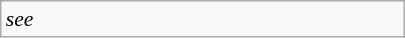<table class="wikitable floatright" style="font-size: 0.9em; width: 270px">
<tr>
<td><em>see </em></td>
</tr>
</table>
